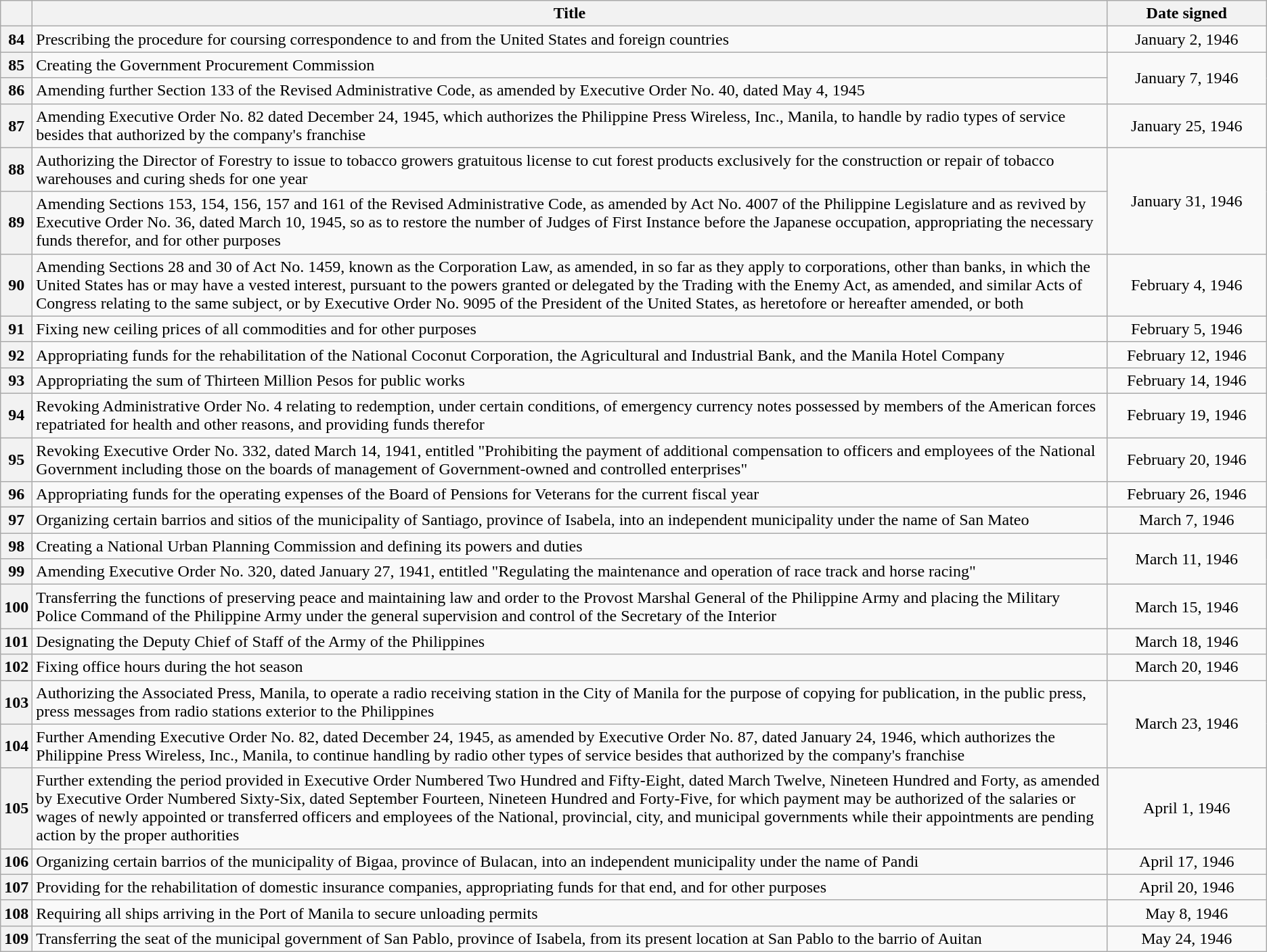<table class="wikitable sortable" style="text-align:center;">
<tr>
<th scope="col"></th>
<th scope="col">Title</th>
<th scope="col" width="150px">Date signed</th>
</tr>
<tr>
<th scope="row">84</th>
<td style="text-align:left;">Prescribing the procedure for coursing correspondence to and from the United States and foreign countries</td>
<td>January 2, 1946</td>
</tr>
<tr>
<th scope="row">85</th>
<td style="text-align:left;">Creating the Government Procurement Commission</td>
<td rowspan="2">January 7, 1946</td>
</tr>
<tr>
<th scope="row">86</th>
<td style="text-align:left;">Amending further Section 133 of the Revised Administrative Code, as amended by Executive Order No. 40, dated May 4, 1945</td>
</tr>
<tr>
<th scope="row">87</th>
<td style="text-align:left;">Amending Executive Order No. 82 dated December 24, 1945, which authorizes the Philippine Press Wireless, Inc., Manila, to handle by radio types of service besides that authorized by the company's franchise</td>
<td>January 25, 1946</td>
</tr>
<tr>
<th scope="row">88</th>
<td style="text-align:left;">Authorizing the Director of Forestry to issue to tobacco growers gratuitous license to cut forest products exclusively for the construction or repair of tobacco warehouses and curing sheds for one year</td>
<td rowspan="2">January 31, 1946</td>
</tr>
<tr>
<th scope="row">89</th>
<td style="text-align:left;">Amending Sections 153, 154, 156, 157 and 161 of the Revised Administrative Code, as amended by Act No. 4007 of the Philippine Legislature and as revived by Executive Order No. 36, dated March 10, 1945, so as to restore the number of Judges of First Instance before the Japanese occupation, appropriating the necessary funds therefor, and for other purposes</td>
</tr>
<tr>
<th scope="row">90</th>
<td style="text-align:left;">Amending Sections 28 and 30 of Act No. 1459, known as the Corporation Law, as amended, in so far as they apply to corporations, other than banks, in which the United States has or may have a vested interest, pursuant to the powers granted or delegated by the Trading with the Enemy Act, as amended, and similar Acts of Congress relating to the same subject, or by Executive Order No. 9095 of the President of the United States, as heretofore or hereafter amended, or both</td>
<td>February 4, 1946</td>
</tr>
<tr>
<th scope="row">91</th>
<td style="text-align:left;">Fixing new ceiling prices of all commodities and for other purposes</td>
<td>February 5, 1946</td>
</tr>
<tr>
<th scope="row">92</th>
<td style="text-align:left;">Appropriating funds for the rehabilitation of the National Coconut Corporation, the Agricultural and Industrial Bank, and the Manila Hotel Company</td>
<td>February 12, 1946</td>
</tr>
<tr>
<th scope="row">93</th>
<td style="text-align:left;">Appropriating the sum of Thirteen Million Pesos for public works</td>
<td>February 14, 1946</td>
</tr>
<tr>
<th scope="row">94</th>
<td style="text-align:left;">Revoking Administrative Order No. 4 relating to redemption, under certain conditions, of emergency currency notes possessed by members of the American forces repatriated for health and other reasons, and providing funds therefor</td>
<td>February 19, 1946</td>
</tr>
<tr>
<th scope="row">95</th>
<td style="text-align:left;">Revoking Executive Order No. 332, dated March 14, 1941, entitled "Prohibiting the payment of additional compensation to officers and employees of the National Government including those on the boards of management of Government-owned and controlled enterprises"</td>
<td>February 20, 1946</td>
</tr>
<tr>
<th scope="row">96</th>
<td style="text-align:left;">Appropriating funds for the operating expenses of the Board of Pensions for Veterans for the current fiscal year</td>
<td>February 26, 1946</td>
</tr>
<tr>
<th scope="row">97</th>
<td style="text-align:left;">Organizing certain barrios and sitios of the municipality of Santiago, province of Isabela, into an independent municipality under the name of San Mateo</td>
<td>March 7, 1946</td>
</tr>
<tr>
<th scope="row">98</th>
<td style="text-align:left;">Creating a National Urban Planning Commission and defining its powers and duties</td>
<td rowspan="2">March 11, 1946</td>
</tr>
<tr>
<th scope="row">99</th>
<td style="text-align:left;">Amending Executive Order No. 320, dated January 27, 1941, entitled "Regulating the maintenance and operation of race track and horse racing"</td>
</tr>
<tr>
<th scope="row">100</th>
<td style="text-align:left;">Transferring the functions of preserving peace and maintaining law and order to the Provost Marshal General of the Philippine Army and placing the Military Police Command of the Philippine Army under the general supervision and control of the Secretary of the Interior</td>
<td>March 15, 1946</td>
</tr>
<tr>
<th scope="row">101</th>
<td style="text-align:left;">Designating the Deputy Chief of Staff of the Army of the Philippines</td>
<td>March 18, 1946</td>
</tr>
<tr>
<th scope="row">102</th>
<td style="text-align:left;">Fixing office hours during the hot season</td>
<td>March 20, 1946</td>
</tr>
<tr>
<th scope="row">103</th>
<td style="text-align:left;">Authorizing the Associated Press, Manila, to operate a radio receiving station in the City of Manila for the purpose of copying for publication, in the public press, press messages from radio stations exterior to the Philippines</td>
<td rowspan="2">March 23, 1946</td>
</tr>
<tr>
<th scope="row">104</th>
<td style="text-align:left;">Further Amending Executive Order No. 82, dated December 24, 1945, as amended by Executive Order No. 87, dated January 24, 1946, which authorizes the Philippine Press Wireless, Inc., Manila, to continue handling by radio other types of service besides that authorized by the company's franchise</td>
</tr>
<tr>
<th scope="row">105</th>
<td style="text-align:left;">Further extending the period provided in Executive Order Numbered Two Hundred and Fifty-Eight, dated March Twelve, Nineteen Hundred and Forty, as amended by Executive Order Numbered Sixty-Six, dated September Fourteen, Nineteen Hundred and Forty-Five, for which payment may be authorized of the salaries or wages of newly appointed or transferred officers and employees of the National, provincial, city, and municipal governments while their appointments are pending action by the proper authorities</td>
<td>April 1, 1946</td>
</tr>
<tr>
<th scope="row">106</th>
<td style="text-align:left;">Organizing certain barrios of the municipality of Bigaa, province of Bulacan, into an independent municipality under the name of Pandi</td>
<td>April 17, 1946</td>
</tr>
<tr>
<th scope="row">107</th>
<td style="text-align:left;">Providing for the rehabilitation of domestic insurance companies, appropriating funds for that end, and for other purposes</td>
<td>April 20, 1946</td>
</tr>
<tr>
<th scope="row">108</th>
<td style="text-align:left;">Requiring all ships arriving in the Port of Manila to secure unloading permits</td>
<td>May 8, 1946</td>
</tr>
<tr>
<th scope="row">109</th>
<td style="text-align:left;">Transferring the seat of the municipal government of San Pablo, province of Isabela, from its present location at San Pablo to the barrio of Auitan</td>
<td>May 24, 1946</td>
</tr>
</table>
